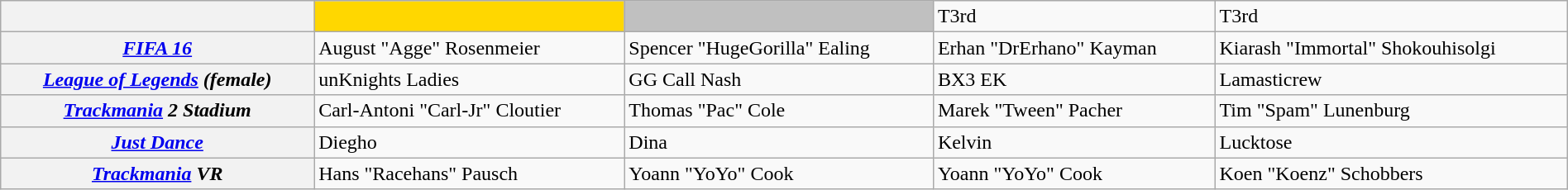<table class="wikitable" style="width: 100%;">
<tr>
<th style="width: 20%;"></th>
<td style="text-align:center" bgcolor="gold"></td>
<td style="text-align:center" bgcolor="silver"></td>
<td>T3rd</td>
<td>T3rd</td>
</tr>
<tr>
<th><em><a href='#'>FIFA 16</a></em></th>
<td> August "Agge" Rosenmeier</td>
<td> Spencer "HugeGorilla" Ealing</td>
<td> Erhan "DrErhano" Kayman</td>
<td> Kiarash "Immortal" Shokouhisolgi</td>
</tr>
<tr>
<th><em><a href='#'>League of Legends</a> (female)</em></th>
<td> unKnights Ladies</td>
<td> GG Call Nash</td>
<td> BX3 EK</td>
<td> Lamasticrew</td>
</tr>
<tr>
<th><em><a href='#'>Trackmania</a> 2 Stadium</em></th>
<td> Carl-Antoni "Carl-Jr" Cloutier</td>
<td> Thomas "Pac" Cole</td>
<td> Marek "Tween" Pacher</td>
<td> Tim "Spam" Lunenburg</td>
</tr>
<tr>
<th><em><a href='#'>Just Dance</a></em></th>
<td> Diegho</td>
<td> Dina</td>
<td> Kelvin</td>
<td> Lucktose</td>
</tr>
<tr>
<th><em><a href='#'>Trackmania</a> VR</em></th>
<td> Hans "Racehans" Pausch</td>
<td> Yoann "YoYo" Cook</td>
<td> Yoann "YoYo" Cook</td>
<td> Koen "Koenz" Schobbers</td>
</tr>
</table>
